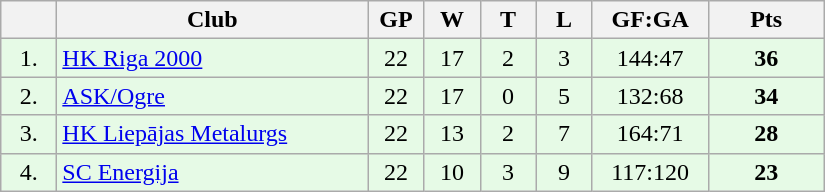<table class="wikitable">
<tr>
<th width="30"></th>
<th width="200">Club</th>
<th width="30">GP</th>
<th width="30">W</th>
<th width="30">T</th>
<th width="30">L</th>
<th width="70">GF:GA</th>
<th width="70">Pts</th>
</tr>
<tr bgcolor="#e6fae6" align="center">
<td>1.</td>
<td align="left"> <a href='#'>HK Riga 2000</a></td>
<td>22</td>
<td>17</td>
<td>2</td>
<td>3</td>
<td>144:47</td>
<td><strong>36</strong></td>
</tr>
<tr bgcolor="#e6fae6" align="center">
<td>2.</td>
<td align="left"> <a href='#'>ASK/Ogre</a></td>
<td>22</td>
<td>17</td>
<td>0</td>
<td>5</td>
<td>132:68</td>
<td><strong>34</strong></td>
</tr>
<tr bgcolor="#e6fae6" align="center">
<td>3.</td>
<td align="left"> <a href='#'>HK Liepājas Metalurgs</a></td>
<td>22</td>
<td>13</td>
<td>2</td>
<td>7</td>
<td>164:71</td>
<td><strong>28</strong></td>
</tr>
<tr bgcolor="#e6fae6" align="center">
<td>4.</td>
<td align="left"> <a href='#'>SC Energija</a></td>
<td>22</td>
<td>10</td>
<td>3</td>
<td>9</td>
<td>117:120</td>
<td><strong>23</strong></td>
</tr>
</table>
